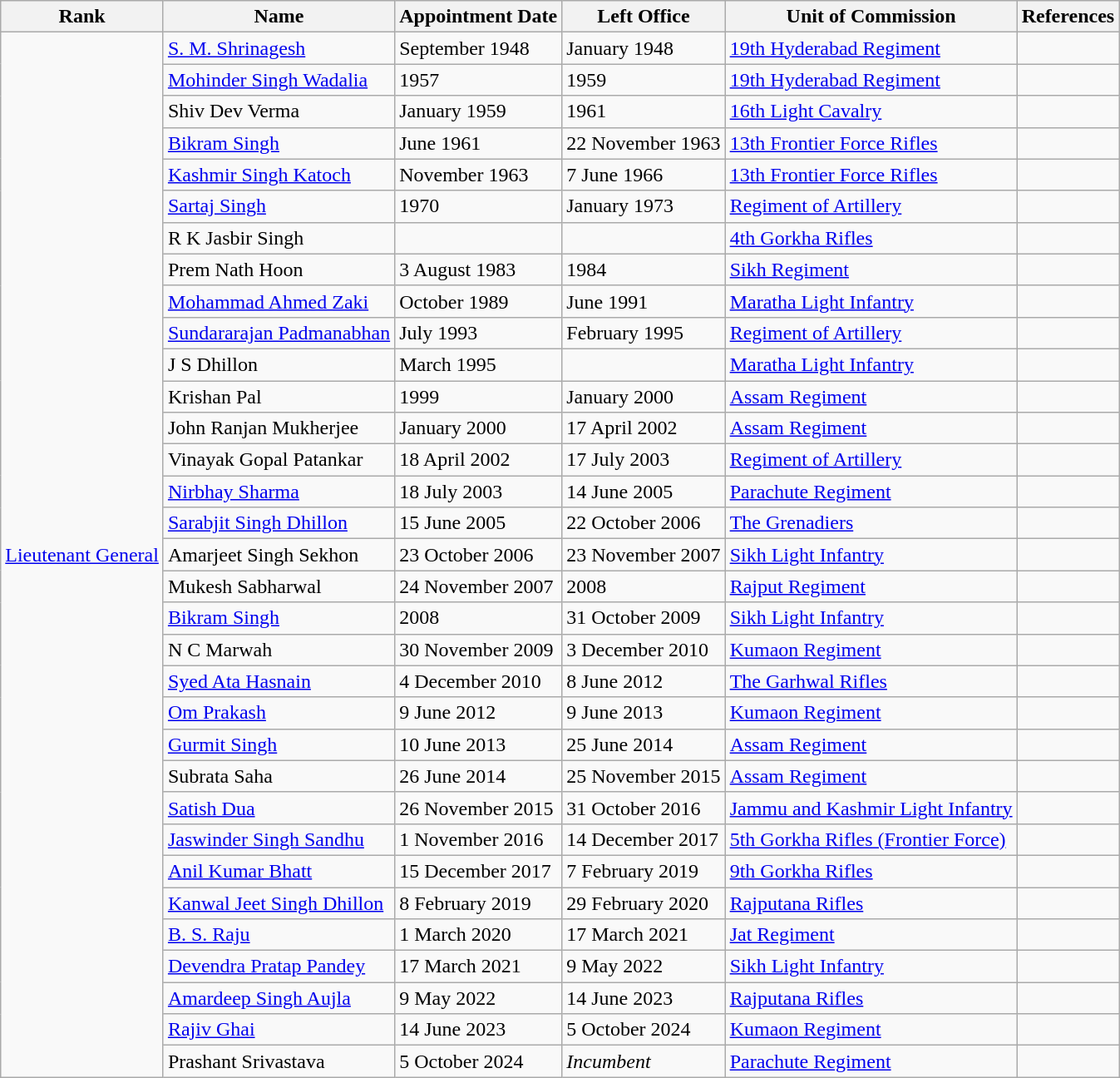<table class="wikitable">
<tr>
<th>Rank</th>
<th>Name</th>
<th>Appointment Date</th>
<th>Left Office</th>
<th>Unit of Commission</th>
<th>References</th>
</tr>
<tr>
<td rowspan="34"><a href='#'>Lieutenant General</a></td>
<td><a href='#'>S. M. Shrinagesh</a></td>
<td>September 1948</td>
<td>January 1948</td>
<td><a href='#'>19th Hyderabad Regiment</a></td>
<td></td>
</tr>
<tr>
<td><a href='#'>Mohinder Singh Wadalia</a></td>
<td>1957</td>
<td>1959</td>
<td><a href='#'>19th Hyderabad Regiment</a></td>
<td></td>
</tr>
<tr>
<td>Shiv Dev Verma</td>
<td>January 1959</td>
<td>1961</td>
<td><a href='#'>16th Light Cavalry</a></td>
<td></td>
</tr>
<tr>
<td><a href='#'>Bikram Singh</a></td>
<td>June 1961</td>
<td>22 November 1963</td>
<td><a href='#'>13th Frontier Force Rifles</a></td>
<td></td>
</tr>
<tr>
<td><a href='#'>Kashmir Singh Katoch</a></td>
<td>November 1963</td>
<td>7 June 1966</td>
<td><a href='#'>13th Frontier Force Rifles</a></td>
<td></td>
</tr>
<tr>
<td><a href='#'>Sartaj Singh</a></td>
<td>1970</td>
<td>January 1973</td>
<td><a href='#'>Regiment of Artillery</a></td>
<td></td>
</tr>
<tr>
<td>R K Jasbir Singh</td>
<td></td>
<td></td>
<td><a href='#'>4th Gorkha Rifles</a></td>
<td></td>
</tr>
<tr>
<td>Prem Nath Hoon</td>
<td>3 August 1983</td>
<td>1984</td>
<td><a href='#'>Sikh Regiment</a></td>
<td></td>
</tr>
<tr>
<td><a href='#'>Mohammad Ahmed Zaki</a></td>
<td>October 1989</td>
<td>June 1991</td>
<td><a href='#'>Maratha Light Infantry</a></td>
<td></td>
</tr>
<tr>
<td><a href='#'>Sundararajan Padmanabhan</a></td>
<td>July 1993</td>
<td>February 1995</td>
<td><a href='#'>Regiment of Artillery</a></td>
<td></td>
</tr>
<tr>
<td>J S Dhillon</td>
<td>March 1995</td>
<td></td>
<td><a href='#'>Maratha Light Infantry</a></td>
<td></td>
</tr>
<tr>
<td>Krishan Pal</td>
<td>1999</td>
<td>January 2000</td>
<td><a href='#'>Assam Regiment</a></td>
<td></td>
</tr>
<tr>
<td>John Ranjan Mukherjee</td>
<td>January 2000</td>
<td>17 April 2002</td>
<td><a href='#'>Assam Regiment</a></td>
<td></td>
</tr>
<tr>
<td>Vinayak Gopal Patankar</td>
<td>18 April 2002</td>
<td>17 July 2003</td>
<td><a href='#'>Regiment of Artillery</a></td>
<td></td>
</tr>
<tr>
<td><a href='#'>Nirbhay Sharma</a></td>
<td>18 July 2003</td>
<td>14 June 2005</td>
<td><a href='#'>Parachute Regiment</a></td>
<td></td>
</tr>
<tr>
<td><a href='#'>Sarabjit Singh Dhillon</a></td>
<td>15 June 2005</td>
<td>22 October 2006</td>
<td><a href='#'>The Grenadiers</a></td>
<td></td>
</tr>
<tr>
<td>Amarjeet Singh Sekhon</td>
<td>23 October 2006</td>
<td>23 November 2007</td>
<td><a href='#'>Sikh Light Infantry</a></td>
<td></td>
</tr>
<tr>
<td>Mukesh Sabharwal</td>
<td>24 November 2007</td>
<td>2008</td>
<td><a href='#'>Rajput Regiment</a></td>
<td></td>
</tr>
<tr>
<td><a href='#'>Bikram Singh</a></td>
<td>2008</td>
<td>31 October 2009</td>
<td><a href='#'>Sikh Light Infantry</a></td>
<td></td>
</tr>
<tr>
<td>N C Marwah</td>
<td>30 November 2009</td>
<td>3 December 2010</td>
<td><a href='#'>Kumaon Regiment</a></td>
<td></td>
</tr>
<tr>
<td><a href='#'>Syed Ata Hasnain</a></td>
<td>4 December 2010</td>
<td>8 June 2012</td>
<td><a href='#'>The Garhwal Rifles</a></td>
<td></td>
</tr>
<tr>
<td><a href='#'>Om Prakash</a></td>
<td>9 June 2012</td>
<td>9 June 2013</td>
<td><a href='#'>Kumaon Regiment</a></td>
<td></td>
</tr>
<tr>
<td><a href='#'>Gurmit Singh</a></td>
<td>10 June 2013</td>
<td>25 June 2014</td>
<td><a href='#'>Assam Regiment</a></td>
<td></td>
</tr>
<tr>
<td>Subrata Saha</td>
<td>26 June 2014</td>
<td>25 November 2015</td>
<td><a href='#'>Assam Regiment</a></td>
<td></td>
</tr>
<tr>
<td><a href='#'>Satish Dua</a></td>
<td>26 November 2015</td>
<td>31 October 2016</td>
<td><a href='#'>Jammu and Kashmir Light Infantry</a></td>
<td></td>
</tr>
<tr>
<td><a href='#'>Jaswinder Singh Sandhu</a></td>
<td>1 November 2016</td>
<td>14 December 2017</td>
<td><a href='#'>5th Gorkha Rifles (Frontier Force)</a></td>
<td></td>
</tr>
<tr>
<td><a href='#'>Anil Kumar Bhatt</a></td>
<td>15 December 2017</td>
<td>7 February 2019</td>
<td><a href='#'>9th Gorkha Rifles</a></td>
<td></td>
</tr>
<tr>
<td><a href='#'>Kanwal Jeet Singh Dhillon</a></td>
<td>8 February 2019</td>
<td>29 February 2020</td>
<td><a href='#'>Rajputana Rifles</a></td>
<td></td>
</tr>
<tr>
<td><a href='#'>B. S. Raju</a></td>
<td>1 March 2020</td>
<td>17 March 2021</td>
<td><a href='#'>Jat Regiment</a></td>
<td></td>
</tr>
<tr>
<td><a href='#'>Devendra Pratap Pandey</a></td>
<td>17 March 2021</td>
<td>9 May 2022</td>
<td><a href='#'>Sikh Light Infantry</a></td>
<td></td>
</tr>
<tr>
<td><a href='#'>Amardeep Singh Aujla</a></td>
<td>9 May 2022</td>
<td>14 June 2023</td>
<td><a href='#'>Rajputana Rifles</a></td>
<td></td>
</tr>
<tr>
<td><a href='#'>Rajiv Ghai</a></td>
<td>14 June 2023</td>
<td>5 October 2024</td>
<td><a href='#'>Kumaon Regiment</a></td>
<td></td>
</tr>
<tr>
<td>Prashant Srivastava</td>
<td>5 October 2024</td>
<td><em>Incumbent</em></td>
<td><a href='#'>Parachute Regiment</a></td>
<td></td>
</tr>
</table>
